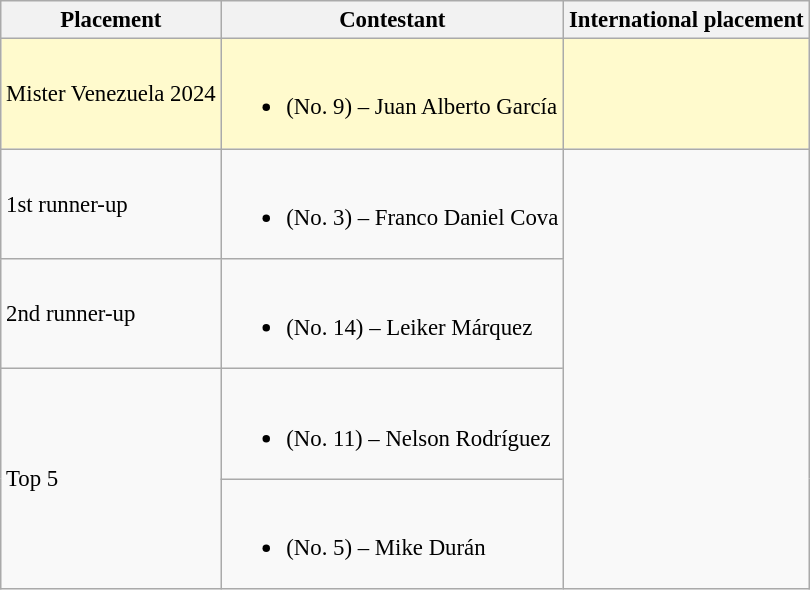<table class="wikitable sortable" style="font-size: 95%;">
<tr>
<th>Placement</th>
<th>Contestant</th>
<th>International placement</th>
</tr>
<tr style="background:#FFFACD;">
<td>Mister Venezuela 2024</td>
<td><br><ul><li> (No. 9) – Juan Alberto García</li></ul></td>
<td></td>
</tr>
<tr>
<td>1st runner-up</td>
<td><br><ul><li> (No. 3) – Franco Daniel Cova</li></ul></td>
<td rowspan="4"></td>
</tr>
<tr>
<td>2nd runner-up</td>
<td><br><ul><li> (No. 14) – Leiker Márquez</li></ul></td>
</tr>
<tr>
<td rowspan="2">Top 5</td>
<td><br><ul><li> (No. 11) – Nelson Rodríguez</li></ul></td>
</tr>
<tr>
<td><br><ul><li> (No. 5) – Mike Durán</li></ul></td>
</tr>
</table>
